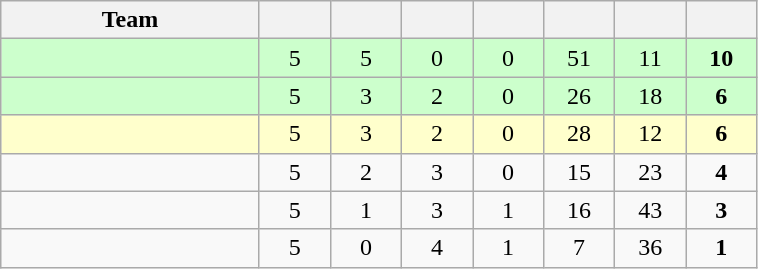<table class="wikitable" style="text-align:center;">
<tr>
<th width=165>Team</th>
<th width=40></th>
<th width=40></th>
<th width=40></th>
<th width=40></th>
<th width=40></th>
<th width=40></th>
<th width=40></th>
</tr>
<tr style="background:#ccffcc">
<td align=left></td>
<td>5</td>
<td>5</td>
<td>0</td>
<td>0</td>
<td>51</td>
<td>11</td>
<td><strong>10</strong></td>
</tr>
<tr style="background:#ccffcc">
<td align=left></td>
<td>5</td>
<td>3</td>
<td>2</td>
<td>0</td>
<td>26</td>
<td>18</td>
<td><strong>6</strong></td>
</tr>
<tr style="background:#ffffcc">
<td align=left></td>
<td>5</td>
<td>3</td>
<td>2</td>
<td>0</td>
<td>28</td>
<td>12</td>
<td><strong>6</strong></td>
</tr>
<tr>
<td align=left></td>
<td>5</td>
<td>2</td>
<td>3</td>
<td>0</td>
<td>15</td>
<td>23</td>
<td><strong>4</strong></td>
</tr>
<tr>
<td align=left></td>
<td>5</td>
<td>1</td>
<td>3</td>
<td>1</td>
<td>16</td>
<td>43</td>
<td><strong>3</strong></td>
</tr>
<tr>
<td align=left></td>
<td>5</td>
<td>0</td>
<td>4</td>
<td>1</td>
<td>7</td>
<td>36</td>
<td><strong>1</strong></td>
</tr>
</table>
